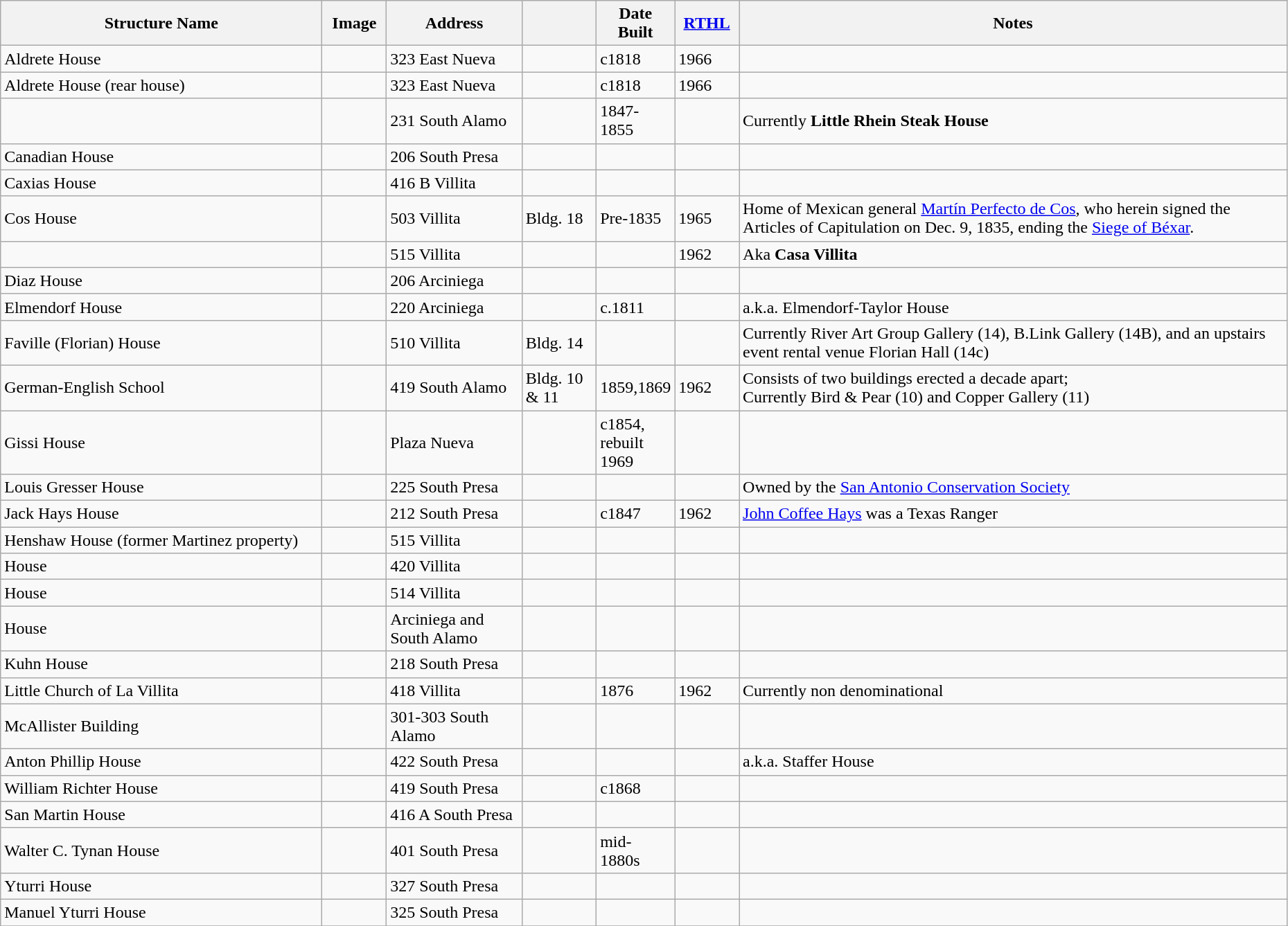<table class="wikitable sortable" style="width:98%">
<tr>
<th width = 25%><strong>Structure Name</strong></th>
<th width = 5%><strong>Image</strong></th>
<th><strong>Address</strong></th>
<th></th>
<th width = 5%><strong>Date Built</strong></th>
<th width = 5%><strong><a href='#'>RTHL</a></strong></th>
<th class="unsortable"><strong>Notes</strong></th>
</tr>
<tr>
<td>Aldrete House</td>
<td></td>
<td>323 East Nueva</td>
<td></td>
<td>c1818</td>
<td>1966</td>
<td></td>
</tr>
<tr>
<td>Aldrete House (rear house)</td>
<td></td>
<td>323 East Nueva</td>
<td></td>
<td>c1818</td>
<td>1966</td>
<td></td>
</tr>
<tr>
<td></td>
<td></td>
<td>231 South Alamo</td>
<td></td>
<td>1847-1855</td>
<td></td>
<td>Currently <strong>Little Rhein Steak House</strong></td>
</tr>
<tr>
<td>Canadian House</td>
<td></td>
<td>206 South Presa</td>
<td></td>
<td></td>
<td></td>
<td></td>
</tr>
<tr>
<td>Caxias House</td>
<td></td>
<td>416 B Villita</td>
<td></td>
<td></td>
<td></td>
<td></td>
</tr>
<tr>
<td>Cos House</td>
<td></td>
<td>503 Villita</td>
<td>Bldg. 18</td>
<td>Pre-1835</td>
<td>1965</td>
<td>Home of Mexican general <a href='#'>Martín Perfecto de Cos</a>, who herein signed the Articles of Capitulation on Dec. 9, 1835, ending the <a href='#'>Siege of Béxar</a>.</td>
</tr>
<tr>
<td></td>
<td></td>
<td>515 Villita</td>
<td></td>
<td></td>
<td>1962</td>
<td>Aka <strong>Casa Villita</strong></td>
</tr>
<tr>
<td>Diaz House</td>
<td></td>
<td>206 Arciniega</td>
<td></td>
<td></td>
<td></td>
<td></td>
</tr>
<tr>
<td>Elmendorf House</td>
<td></td>
<td>220 Arciniega</td>
<td></td>
<td>c.1811</td>
<td></td>
<td>a.k.a. Elmendorf-Taylor House</td>
</tr>
<tr>
<td>Faville (Florian) House</td>
<td></td>
<td>510 Villita</td>
<td>Bldg. 14</td>
<td></td>
<td></td>
<td>Currently River Art Group Gallery (14), B.Link Gallery (14B), and an upstairs event rental venue Florian Hall (14c)</td>
</tr>
<tr>
<td>German-English School</td>
<td></td>
<td>419 South Alamo</td>
<td>Bldg. 10 & 11</td>
<td>1859,1869</td>
<td>1962</td>
<td>Consists of two buildings erected a decade apart;<br>Currently Bird & Pear (10) and Copper Gallery (11)</td>
</tr>
<tr>
<td>Gissi House</td>
<td></td>
<td>Plaza Nueva</td>
<td></td>
<td>c1854, rebuilt 1969</td>
<td></td>
<td></td>
</tr>
<tr>
<td>Louis Gresser House</td>
<td></td>
<td>225 South Presa</td>
<td></td>
<td></td>
<td></td>
<td>Owned by the <a href='#'>San Antonio Conservation Society</a></td>
</tr>
<tr>
<td>Jack Hays House</td>
<td></td>
<td>212 South Presa</td>
<td></td>
<td>c1847</td>
<td>1962</td>
<td><a href='#'>John Coffee Hays</a> was a Texas Ranger</td>
</tr>
<tr>
<td>Henshaw House (former Martinez property)</td>
<td></td>
<td>515 Villita</td>
<td></td>
<td></td>
<td></td>
<td></td>
</tr>
<tr>
<td>House</td>
<td></td>
<td>420 Villita</td>
<td></td>
<td></td>
<td></td>
<td></td>
</tr>
<tr>
<td>House</td>
<td></td>
<td>514 Villita</td>
<td></td>
<td></td>
<td></td>
<td></td>
</tr>
<tr>
<td>House</td>
<td></td>
<td>Arciniega and South Alamo</td>
<td></td>
<td></td>
<td></td>
<td></td>
</tr>
<tr>
<td>Kuhn House</td>
<td></td>
<td>218 South Presa</td>
<td></td>
<td></td>
<td></td>
<td></td>
</tr>
<tr>
<td>Little Church of La Villita</td>
<td></td>
<td>418 Villita</td>
<td></td>
<td>1876</td>
<td>1962</td>
<td>Currently non denominational</td>
</tr>
<tr>
<td>McAllister Building</td>
<td></td>
<td>301-303 South Alamo</td>
<td></td>
<td></td>
<td></td>
<td></td>
</tr>
<tr>
<td>Anton Phillip House</td>
<td></td>
<td>422 South Presa</td>
<td></td>
<td></td>
<td></td>
<td>a.k.a. Staffer House</td>
</tr>
<tr>
<td>William Richter House</td>
<td></td>
<td>419 South Presa</td>
<td></td>
<td>c1868</td>
<td></td>
<td></td>
</tr>
<tr>
<td>San Martin House</td>
<td></td>
<td>416 A South Presa</td>
<td></td>
<td></td>
<td></td>
<td></td>
</tr>
<tr>
<td>Walter C. Tynan House</td>
<td></td>
<td>401 South Presa</td>
<td></td>
<td>mid-1880s</td>
<td></td>
<td></td>
</tr>
<tr>
<td>Yturri House</td>
<td></td>
<td>327 South Presa</td>
<td></td>
<td></td>
<td></td>
<td></td>
</tr>
<tr>
<td>Manuel Yturri House</td>
<td></td>
<td>325 South Presa</td>
<td></td>
<td></td>
<td></td>
<td></td>
</tr>
<tr>
</tr>
</table>
